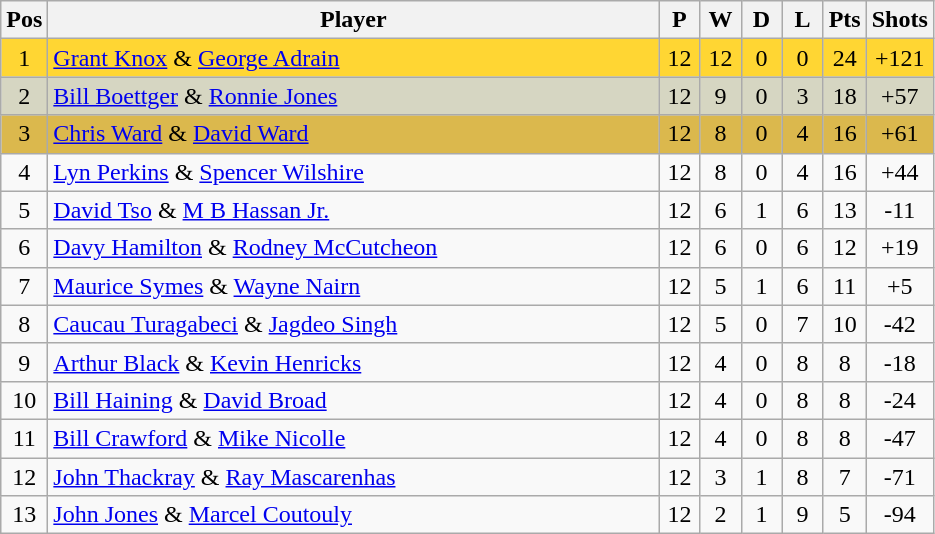<table class="wikitable" style="font-size: 100%">
<tr>
<th width=20>Pos</th>
<th width=400>Player</th>
<th width=20>P</th>
<th width=20>W</th>
<th width=20>D</th>
<th width=20>L</th>
<th width=20>Pts</th>
<th width=30>Shots</th>
</tr>
<tr align=center style="background: #FFD633;">
<td>1</td>
<td align="left"> <a href='#'>Grant Knox</a> & <a href='#'>George Adrain</a></td>
<td>12</td>
<td>12</td>
<td>0</td>
<td>0</td>
<td>24</td>
<td>+121</td>
</tr>
<tr align=center style="background: #D6D6C2;">
<td>2</td>
<td align="left"> <a href='#'>Bill Boettger</a> & <a href='#'>Ronnie Jones</a></td>
<td>12</td>
<td>9</td>
<td>0</td>
<td>3</td>
<td>18</td>
<td>+57</td>
</tr>
<tr align=center style="background: #DBB84D;">
<td>3</td>
<td align="left"> <a href='#'>Chris Ward</a> & <a href='#'>David Ward</a></td>
<td>12</td>
<td>8</td>
<td>0</td>
<td>4</td>
<td>16</td>
<td>+61</td>
</tr>
<tr align=center>
<td>4</td>
<td align="left"> <a href='#'>Lyn Perkins</a> & <a href='#'>Spencer Wilshire</a></td>
<td>12</td>
<td>8</td>
<td>0</td>
<td>4</td>
<td>16</td>
<td>+44</td>
</tr>
<tr align=center>
<td>5</td>
<td align="left"> <a href='#'>David Tso</a> & <a href='#'>M B Hassan Jr.</a></td>
<td>12</td>
<td>6</td>
<td>1</td>
<td>6</td>
<td>13</td>
<td>-11</td>
</tr>
<tr align=center>
<td>6</td>
<td align="left"> <a href='#'>Davy Hamilton</a> & <a href='#'>Rodney McCutcheon</a></td>
<td>12</td>
<td>6</td>
<td>0</td>
<td>6</td>
<td>12</td>
<td>+19</td>
</tr>
<tr align=center>
<td>7</td>
<td align="left"> <a href='#'>Maurice Symes</a> & <a href='#'>Wayne Nairn</a></td>
<td>12</td>
<td>5</td>
<td>1</td>
<td>6</td>
<td>11</td>
<td>+5</td>
</tr>
<tr align=center>
<td>8</td>
<td align="left"> <a href='#'>Caucau Turagabeci</a> & <a href='#'>Jagdeo Singh</a></td>
<td>12</td>
<td>5</td>
<td>0</td>
<td>7</td>
<td>10</td>
<td>-42</td>
</tr>
<tr align=center>
<td>9</td>
<td align="left"> <a href='#'>Arthur Black</a> & <a href='#'>Kevin Henricks</a></td>
<td>12</td>
<td>4</td>
<td>0</td>
<td>8</td>
<td>8</td>
<td>-18</td>
</tr>
<tr align=center>
<td>10</td>
<td align="left"> <a href='#'>Bill Haining</a> & <a href='#'>David Broad</a></td>
<td>12</td>
<td>4</td>
<td>0</td>
<td>8</td>
<td>8</td>
<td>-24</td>
</tr>
<tr align=center>
<td>11</td>
<td align="left"> <a href='#'>Bill Crawford</a> & <a href='#'>Mike Nicolle</a></td>
<td>12</td>
<td>4</td>
<td>0</td>
<td>8</td>
<td>8</td>
<td>-47</td>
</tr>
<tr align=center>
<td>12</td>
<td align="left"> <a href='#'>John Thackray</a> & <a href='#'>Ray Mascarenhas</a></td>
<td>12</td>
<td>3</td>
<td>1</td>
<td>8</td>
<td>7</td>
<td>-71</td>
</tr>
<tr align=center>
<td>13</td>
<td align="left"> <a href='#'>John Jones</a> & <a href='#'>Marcel Coutouly</a></td>
<td>12</td>
<td>2</td>
<td>1</td>
<td>9</td>
<td>5</td>
<td>-94</td>
</tr>
</table>
